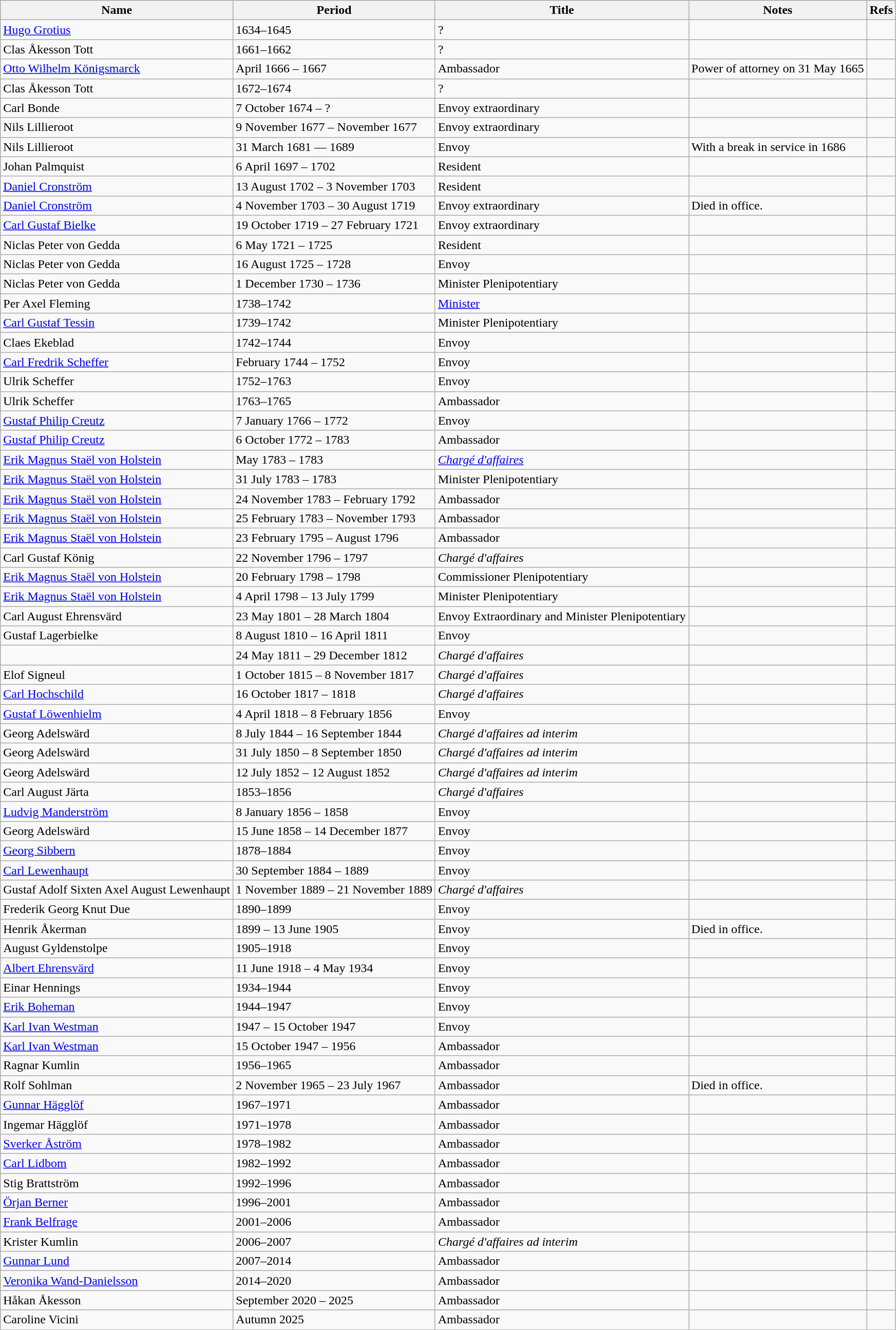<table class="wikitable">
<tr>
<th>Name</th>
<th>Period</th>
<th>Title</th>
<th>Notes</th>
<th>Refs</th>
</tr>
<tr>
<td><a href='#'>Hugo Grotius</a></td>
<td>1634–1645</td>
<td>?</td>
<td></td>
<td></td>
</tr>
<tr>
<td>Clas Åkesson Tott</td>
<td>1661–1662</td>
<td>?</td>
<td></td>
<td></td>
</tr>
<tr>
<td><a href='#'>Otto Wilhelm Königsmarck</a></td>
<td>April 1666 – 1667</td>
<td>Ambassador</td>
<td>Power of attorney on 31 May 1665</td>
<td></td>
</tr>
<tr>
<td>Clas Åkesson Tott</td>
<td>1672–1674</td>
<td>?</td>
<td></td>
<td></td>
</tr>
<tr>
<td>Carl Bonde</td>
<td>7 October 1674 – ?</td>
<td>Envoy extraordinary</td>
<td></td>
<td></td>
</tr>
<tr>
<td>Nils Lillieroot</td>
<td>9 November 1677 – November 1677</td>
<td>Envoy extraordinary</td>
<td></td>
<td></td>
</tr>
<tr>
<td>Nils Lillieroot</td>
<td>31 March 1681 — 1689</td>
<td>Envoy</td>
<td>With a break in service in 1686</td>
<td></td>
</tr>
<tr>
<td>Johan Palmquist</td>
<td>6 April 1697 – 1702</td>
<td>Resident</td>
<td></td>
<td></td>
</tr>
<tr>
<td><a href='#'>Daniel Cronström</a></td>
<td>13 August 1702 – 3 November 1703</td>
<td>Resident</td>
<td></td>
<td></td>
</tr>
<tr>
<td><a href='#'>Daniel Cronström</a></td>
<td>4 November 1703 – 30 August 1719</td>
<td>Envoy extraordinary</td>
<td>Died in office.</td>
<td></td>
</tr>
<tr>
<td><a href='#'>Carl Gustaf Bielke</a></td>
<td>19 October 1719 – 27 February 1721</td>
<td>Envoy extraordinary</td>
<td></td>
<td></td>
</tr>
<tr>
<td>Niclas Peter von Gedda</td>
<td>6 May 1721 – 1725</td>
<td>Resident</td>
<td></td>
<td></td>
</tr>
<tr>
<td>Niclas Peter von Gedda</td>
<td>16 August 1725 – 1728</td>
<td>Envoy</td>
<td></td>
<td></td>
</tr>
<tr>
<td>Niclas Peter von Gedda</td>
<td>1 December 1730 – 1736</td>
<td>Minister Plenipotentiary</td>
<td></td>
<td></td>
</tr>
<tr>
<td>Per Axel Fleming</td>
<td>1738–1742</td>
<td><a href='#'>Minister</a></td>
<td></td>
<td></td>
</tr>
<tr>
<td><a href='#'>Carl Gustaf Tessin</a></td>
<td>1739–1742</td>
<td>Minister Plenipotentiary</td>
<td></td>
<td></td>
</tr>
<tr>
<td>Claes Ekeblad</td>
<td>1742–1744</td>
<td>Envoy</td>
<td></td>
<td></td>
</tr>
<tr>
<td><a href='#'>Carl Fredrik Scheffer</a></td>
<td>February 1744 – 1752</td>
<td>Envoy</td>
<td></td>
<td></td>
</tr>
<tr>
<td>Ulrik Scheffer</td>
<td>1752–1763</td>
<td>Envoy</td>
<td></td>
<td></td>
</tr>
<tr>
<td>Ulrik Scheffer</td>
<td>1763–1765</td>
<td>Ambassador</td>
<td></td>
<td></td>
</tr>
<tr>
<td><a href='#'>Gustaf Philip Creutz</a></td>
<td>7 January 1766 – 1772</td>
<td>Envoy</td>
<td></td>
<td></td>
</tr>
<tr>
<td><a href='#'>Gustaf Philip Creutz</a></td>
<td>6 October 1772 – 1783</td>
<td>Ambassador</td>
<td></td>
<td></td>
</tr>
<tr>
<td><a href='#'>Erik Magnus Staël von Holstein</a></td>
<td>May 1783 – 1783</td>
<td><em><a href='#'>Chargé d'affaires</a></em></td>
<td></td>
<td></td>
</tr>
<tr>
<td><a href='#'>Erik Magnus Staël von Holstein</a></td>
<td>31 July 1783 – 1783</td>
<td>Minister Plenipotentiary</td>
<td></td>
<td></td>
</tr>
<tr>
<td><a href='#'>Erik Magnus Staël von Holstein</a></td>
<td>24 November 1783 – February 1792</td>
<td>Ambassador</td>
<td></td>
<td></td>
</tr>
<tr>
<td><a href='#'>Erik Magnus Staël von Holstein</a></td>
<td>25 February 1783 – November 1793</td>
<td>Ambassador</td>
<td></td>
<td></td>
</tr>
<tr>
<td><a href='#'>Erik Magnus Staël von Holstein</a></td>
<td>23 February 1795 – August 1796</td>
<td>Ambassador</td>
<td></td>
<td></td>
</tr>
<tr>
<td>Carl Gustaf König</td>
<td>22 November 1796 – 1797</td>
<td><em>Chargé d'affaires</em></td>
<td></td>
<td></td>
</tr>
<tr>
<td><a href='#'>Erik Magnus Staël von Holstein</a></td>
<td>20 February 1798 – 1798</td>
<td>Commissioner Plenipotentiary</td>
<td></td>
<td></td>
</tr>
<tr>
<td><a href='#'>Erik Magnus Staël von Holstein</a></td>
<td>4 April 1798 – 13 July 1799</td>
<td>Minister Plenipotentiary</td>
<td></td>
<td></td>
</tr>
<tr>
<td>Carl August Ehrensvärd</td>
<td>23 May 1801 – 28 March 1804</td>
<td>Envoy Extraordinary and Minister Plenipotentiary</td>
<td></td>
<td></td>
</tr>
<tr>
<td>Gustaf Lagerbielke</td>
<td>8 August 1810 – 16 April 1811</td>
<td>Envoy</td>
<td></td>
<td></td>
</tr>
<tr>
<td></td>
<td>24 May 1811 – 29 December 1812</td>
<td><em>Chargé d'affaires</em></td>
<td></td>
<td></td>
</tr>
<tr>
<td>Elof Signeul</td>
<td>1 October 1815 – 8 November 1817</td>
<td><em>Chargé d'affaires</em></td>
<td></td>
<td></td>
</tr>
<tr>
<td><a href='#'>Carl Hochschild</a></td>
<td>16 October 1817 – 1818</td>
<td><em>Chargé d'affaires</em></td>
<td></td>
<td></td>
</tr>
<tr>
<td><a href='#'>Gustaf Löwenhielm</a></td>
<td>4 April 1818 – 8 February 1856</td>
<td>Envoy</td>
<td></td>
<td></td>
</tr>
<tr>
<td>Georg Adelswärd</td>
<td>8 July 1844 – 16 September 1844</td>
<td><em>Chargé d'affaires ad interim</em></td>
<td></td>
<td></td>
</tr>
<tr>
<td>Georg Adelswärd</td>
<td>31 July 1850 – 8 September 1850</td>
<td><em>Chargé d'affaires ad interim</em></td>
<td></td>
<td></td>
</tr>
<tr>
<td>Georg Adelswärd</td>
<td>12 July 1852 – 12 August 1852</td>
<td><em>Chargé d'affaires ad interim</em></td>
<td></td>
<td></td>
</tr>
<tr>
<td>Carl August Järta</td>
<td>1853–1856</td>
<td><em>Chargé d'affaires</em></td>
<td></td>
<td></td>
</tr>
<tr>
<td><a href='#'>Ludvig Manderström</a></td>
<td>8 January 1856 – 1858</td>
<td>Envoy</td>
<td></td>
<td></td>
</tr>
<tr>
<td>Georg Adelswärd</td>
<td>15 June 1858 – 14 December 1877</td>
<td>Envoy</td>
<td></td>
<td></td>
</tr>
<tr>
<td><a href='#'>Georg Sibbern</a></td>
<td>1878–1884</td>
<td>Envoy</td>
<td></td>
<td></td>
</tr>
<tr>
<td><a href='#'>Carl Lewenhaupt</a></td>
<td>30 September 1884 – 1889</td>
<td>Envoy</td>
<td></td>
<td></td>
</tr>
<tr>
<td>Gustaf Adolf Sixten Axel August Lewenhaupt</td>
<td>1 November 1889 – 21 November 1889</td>
<td><em>Chargé d'affaires</em></td>
<td></td>
<td></td>
</tr>
<tr>
<td>Frederik Georg Knut Due</td>
<td>1890–1899</td>
<td>Envoy</td>
<td></td>
<td></td>
</tr>
<tr>
<td>Henrik Åkerman</td>
<td>1899 – 13 June 1905</td>
<td>Envoy</td>
<td>Died in office.</td>
<td></td>
</tr>
<tr>
<td>August Gyldenstolpe</td>
<td>1905–1918</td>
<td>Envoy</td>
<td></td>
<td></td>
</tr>
<tr>
<td><a href='#'>Albert Ehrensvärd</a></td>
<td>11 June 1918 – 4 May 1934</td>
<td>Envoy</td>
<td></td>
<td></td>
</tr>
<tr>
<td>Einar Hennings</td>
<td>1934–1944</td>
<td>Envoy</td>
<td></td>
<td></td>
</tr>
<tr>
<td><a href='#'>Erik Boheman</a></td>
<td>1944–1947</td>
<td>Envoy</td>
<td></td>
<td></td>
</tr>
<tr>
<td><a href='#'>Karl Ivan Westman</a></td>
<td>1947 – 15 October 1947</td>
<td>Envoy</td>
<td></td>
<td></td>
</tr>
<tr>
<td><a href='#'>Karl Ivan Westman</a></td>
<td>15 October 1947 – 1956</td>
<td>Ambassador</td>
<td></td>
<td></td>
</tr>
<tr>
<td>Ragnar Kumlin</td>
<td>1956–1965</td>
<td>Ambassador</td>
<td></td>
<td></td>
</tr>
<tr>
<td>Rolf Sohlman</td>
<td>2 November 1965 – 23 July 1967</td>
<td>Ambassador</td>
<td>Died in office.</td>
<td></td>
</tr>
<tr>
<td><a href='#'>Gunnar Hägglöf</a></td>
<td>1967–1971</td>
<td>Ambassador</td>
<td></td>
<td></td>
</tr>
<tr>
<td>Ingemar Hägglöf</td>
<td>1971–1978</td>
<td>Ambassador</td>
<td></td>
<td></td>
</tr>
<tr>
<td><a href='#'>Sverker Åström</a></td>
<td>1978–1982</td>
<td>Ambassador</td>
<td></td>
<td></td>
</tr>
<tr>
<td><a href='#'>Carl Lidbom</a></td>
<td>1982–1992</td>
<td>Ambassador</td>
<td></td>
<td></td>
</tr>
<tr>
<td>Stig Brattström</td>
<td>1992–1996</td>
<td>Ambassador</td>
<td></td>
<td></td>
</tr>
<tr>
<td><a href='#'>Örjan Berner</a></td>
<td>1996–2001</td>
<td>Ambassador</td>
<td></td>
<td></td>
</tr>
<tr>
<td><a href='#'>Frank Belfrage</a></td>
<td>2001–2006</td>
<td>Ambassador</td>
<td></td>
<td></td>
</tr>
<tr>
<td>Krister Kumlin</td>
<td>2006–2007</td>
<td><em>Chargé d'affaires ad interim</em></td>
<td></td>
<td></td>
</tr>
<tr>
<td><a href='#'>Gunnar Lund</a></td>
<td>2007–2014</td>
<td>Ambassador</td>
<td></td>
<td></td>
</tr>
<tr>
<td><a href='#'>Veronika Wand-Danielsson</a></td>
<td>2014–2020</td>
<td>Ambassador</td>
<td></td>
<td></td>
</tr>
<tr>
<td>Håkan Åkesson</td>
<td>September 2020 – 2025</td>
<td>Ambassador</td>
<td></td>
<td></td>
</tr>
<tr>
<td>Caroline Vicini</td>
<td>Autumn 2025</td>
<td>Ambassador</td>
<td></td>
<td></td>
</tr>
</table>
